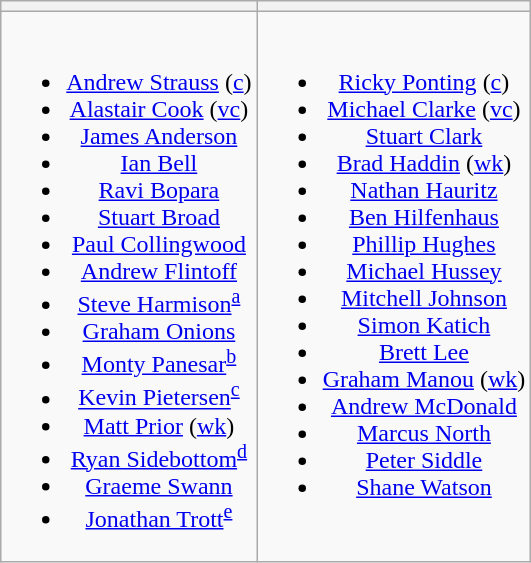<table class="wikitable" style="text-align:center">
<tr>
<th></th>
<th></th>
</tr>
<tr style="vertical-align:top">
<td><br><ul><li><a href='#'>Andrew Strauss</a> (<a href='#'>c</a>)</li><li><a href='#'>Alastair Cook</a> (<a href='#'>vc</a>)</li><li><a href='#'>James Anderson</a></li><li><a href='#'>Ian Bell</a></li><li><a href='#'>Ravi Bopara</a></li><li><a href='#'>Stuart Broad</a></li><li><a href='#'>Paul Collingwood</a></li><li><a href='#'>Andrew Flintoff</a></li><li><a href='#'>Steve Harmison</a><sup><a href='#'>a</a></sup></li><li><a href='#'>Graham Onions</a></li><li><a href='#'>Monty Panesar</a><sup><a href='#'>b</a></sup></li><li><a href='#'>Kevin Pietersen</a><sup><a href='#'>c</a></sup></li><li><a href='#'>Matt Prior</a> (<a href='#'>wk</a>)</li><li><a href='#'>Ryan Sidebottom</a><sup><a href='#'>d</a></sup></li><li><a href='#'>Graeme Swann</a></li><li><a href='#'>Jonathan Trott</a><sup><a href='#'>e</a></sup></li></ul></td>
<td><br><ul><li><a href='#'>Ricky Ponting</a> (<a href='#'>c</a>)</li><li><a href='#'>Michael Clarke</a> (<a href='#'>vc</a>)</li><li><a href='#'>Stuart Clark</a></li><li><a href='#'>Brad Haddin</a> (<a href='#'>wk</a>)</li><li><a href='#'>Nathan Hauritz</a></li><li><a href='#'>Ben Hilfenhaus</a></li><li><a href='#'>Phillip Hughes</a></li><li><a href='#'>Michael Hussey</a></li><li><a href='#'>Mitchell Johnson</a></li><li><a href='#'>Simon Katich</a></li><li><a href='#'>Brett Lee</a></li><li><a href='#'>Graham Manou</a> (<a href='#'>wk</a>)</li><li><a href='#'>Andrew McDonald</a></li><li><a href='#'>Marcus North</a></li><li><a href='#'>Peter Siddle</a></li><li><a href='#'>Shane Watson</a></li></ul></td>
</tr>
</table>
